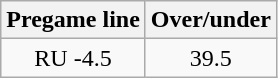<table class="wikitable">
<tr align="center">
<th style=>Pregame line</th>
<th style=>Over/under</th>
</tr>
<tr align="center">
<td>RU -4.5</td>
<td>39.5</td>
</tr>
</table>
